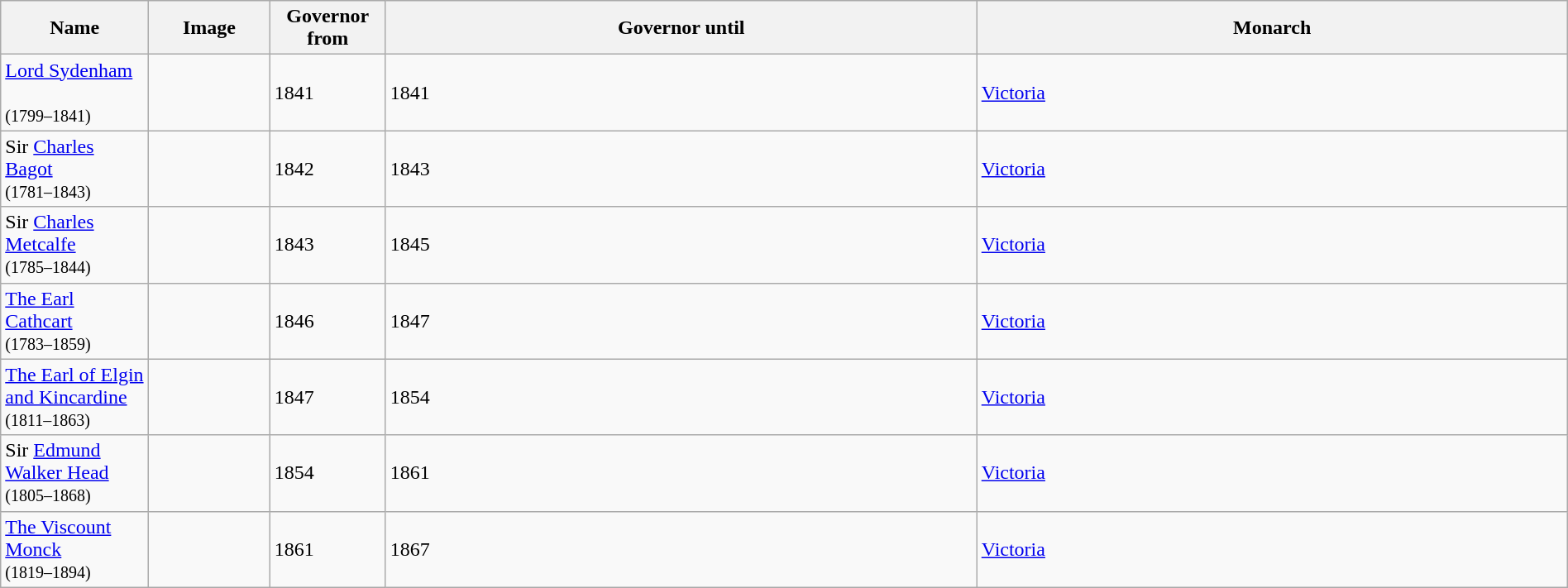<table class="wikitable" style="margin: 1em auto 1em auto">
<tr>
<th width="120">Name</th>
<th width="100">Image</th>
<th width="90">Governor from</th>
<th width="550">Governor until</th>
<th width="550">Monarch</th>
</tr>
<tr>
<td><a href='#'>Lord Sydenham</a><br><br><small>(1799–1841)</small></td>
<td></td>
<td>1841</td>
<td>1841</td>
<td><a href='#'>Victoria</a></td>
</tr>
<tr>
<td>Sir <a href='#'>Charles Bagot</a><br><small>(1781–1843)</small></td>
<td></td>
<td>1842</td>
<td>1843</td>
<td><a href='#'>Victoria</a></td>
</tr>
<tr>
<td>Sir <a href='#'>Charles Metcalfe</a><br><small>(1785–1844)</small></td>
<td></td>
<td>1843</td>
<td>1845</td>
<td><a href='#'>Victoria</a></td>
</tr>
<tr>
<td><a href='#'>The Earl Cathcart</a><br><small>(1783–1859)</small></td>
<td></td>
<td>1846</td>
<td>1847</td>
<td><a href='#'>Victoria</a></td>
</tr>
<tr>
<td><a href='#'>The Earl of Elgin and Kincardine</a><br><small>(1811–1863)</small></td>
<td></td>
<td>1847</td>
<td>1854</td>
<td><a href='#'>Victoria</a></td>
</tr>
<tr>
<td>Sir <a href='#'>Edmund Walker Head</a><br><small>(1805–1868)</small></td>
<td></td>
<td>1854</td>
<td>1861</td>
<td><a href='#'>Victoria</a></td>
</tr>
<tr>
<td><a href='#'>The Viscount Monck</a><br><small>(1819–1894)</small></td>
<td></td>
<td>1861</td>
<td>1867</td>
<td><a href='#'>Victoria</a></td>
</tr>
</table>
